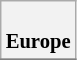<table class="wikitable plainrowheaders" style="background:#fff; font-size:86%; line-height:16px; border:grey solid 1px; border-collapse:collapse;">
<tr>
<th colspan="5"><br>Europe
</th>
</tr>
<tr>
</tr>
</table>
